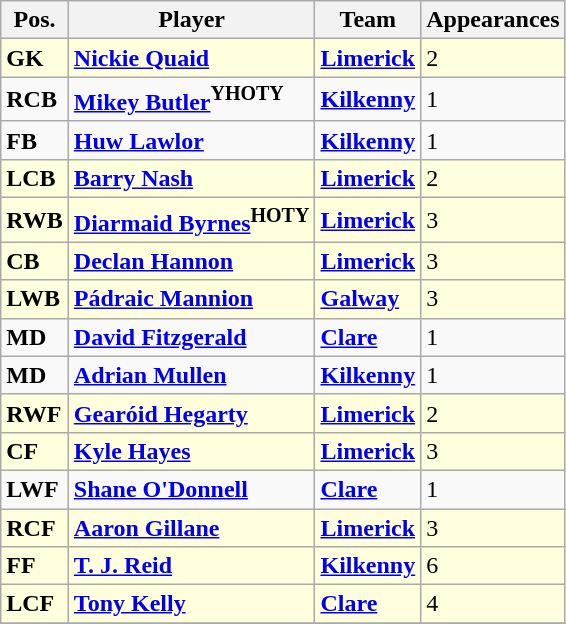<table class="wikitable">
<tr>
<th>Pos.</th>
<th>Player</th>
<th>Team</th>
<th>Appearances</th>
</tr>
<tr bgcolor=#FFFFDD>
<td><strong>GK</strong></td>
<td> <strong><a href='#'>Nickie Quaid</a></strong></td>
<td><strong><a href='#'>Limerick</a></strong></td>
<td>2</td>
</tr>
<tr>
<td><strong>RCB</strong></td>
<td> <strong><a href='#'>Mikey Butler</a><sup>YHOTY</sup></strong></td>
<td><strong><a href='#'>Kilkenny</a></strong></td>
<td>1</td>
</tr>
<tr>
<td><strong>FB</strong></td>
<td> <strong><a href='#'>Huw Lawlor</a></strong></td>
<td><strong><a href='#'>Kilkenny</a></strong></td>
<td>1</td>
</tr>
<tr bgcolor=#FFFFDD>
<td><strong>LCB</strong></td>
<td> <strong><a href='#'>Barry Nash</a></strong></td>
<td><strong><a href='#'>Limerick</a></strong></td>
<td>2</td>
</tr>
<tr bgcolor=#FFFFDD>
<td><strong>RWB</strong></td>
<td> <strong><a href='#'>Diarmaid Byrnes</a><sup>HOTY</sup></strong></td>
<td><strong><a href='#'>Limerick</a></strong></td>
<td>3</td>
</tr>
<tr bgcolor=#FFFFDD>
<td><strong>CB</strong></td>
<td> <strong><a href='#'>Declan Hannon</a></strong></td>
<td><strong><a href='#'>Limerick</a></strong></td>
<td>3</td>
</tr>
<tr bgcolor=#FFFFDD>
<td><strong>LWB</strong></td>
<td> <strong><a href='#'>Pádraic Mannion</a></strong></td>
<td><strong><a href='#'>Galway</a></strong></td>
<td>3</td>
</tr>
<tr>
<td><strong>MD</strong></td>
<td> <strong><a href='#'>David Fitzgerald</a></strong></td>
<td><strong><a href='#'>Clare</a></strong></td>
<td>1</td>
</tr>
<tr>
<td><strong>MD</strong></td>
<td> <strong><a href='#'>Adrian Mullen</a></strong></td>
<td><strong><a href='#'>Kilkenny</a></strong></td>
<td>1</td>
</tr>
<tr bgcolor=#FFFFDD>
<td><strong>RWF</strong></td>
<td> <strong><a href='#'>Gearóid Hegarty</a></strong></td>
<td><strong><a href='#'>Limerick</a></strong></td>
<td>2</td>
</tr>
<tr bgcolor=#FFFFDD>
<td><strong>CF</strong></td>
<td> <strong><a href='#'>Kyle Hayes</a></strong></td>
<td><strong><a href='#'>Limerick</a></strong></td>
<td>3</td>
</tr>
<tr>
<td><strong>LWF</strong></td>
<td> <strong><a href='#'>Shane O'Donnell</a></strong></td>
<td><strong><a href='#'>Clare</a></strong></td>
<td>1</td>
</tr>
<tr bgcolor=#FFFFDD>
<td><strong>RCF</strong></td>
<td> <strong><a href='#'>Aaron Gillane</a></strong></td>
<td><strong><a href='#'>Limerick</a></strong></td>
<td>3</td>
</tr>
<tr bgcolor=#FFFFDD>
<td><strong>FF</strong></td>
<td> <strong><a href='#'>T. J. Reid</a></strong></td>
<td><strong><a href='#'>Kilkenny</a></strong></td>
<td>6</td>
</tr>
<tr bgcolor=#FFFFDD>
<td><strong>LCF</strong></td>
<td> <strong><a href='#'>Tony Kelly</a></strong></td>
<td><strong><a href='#'>Clare</a></strong></td>
<td>4</td>
</tr>
<tr>
</tr>
</table>
